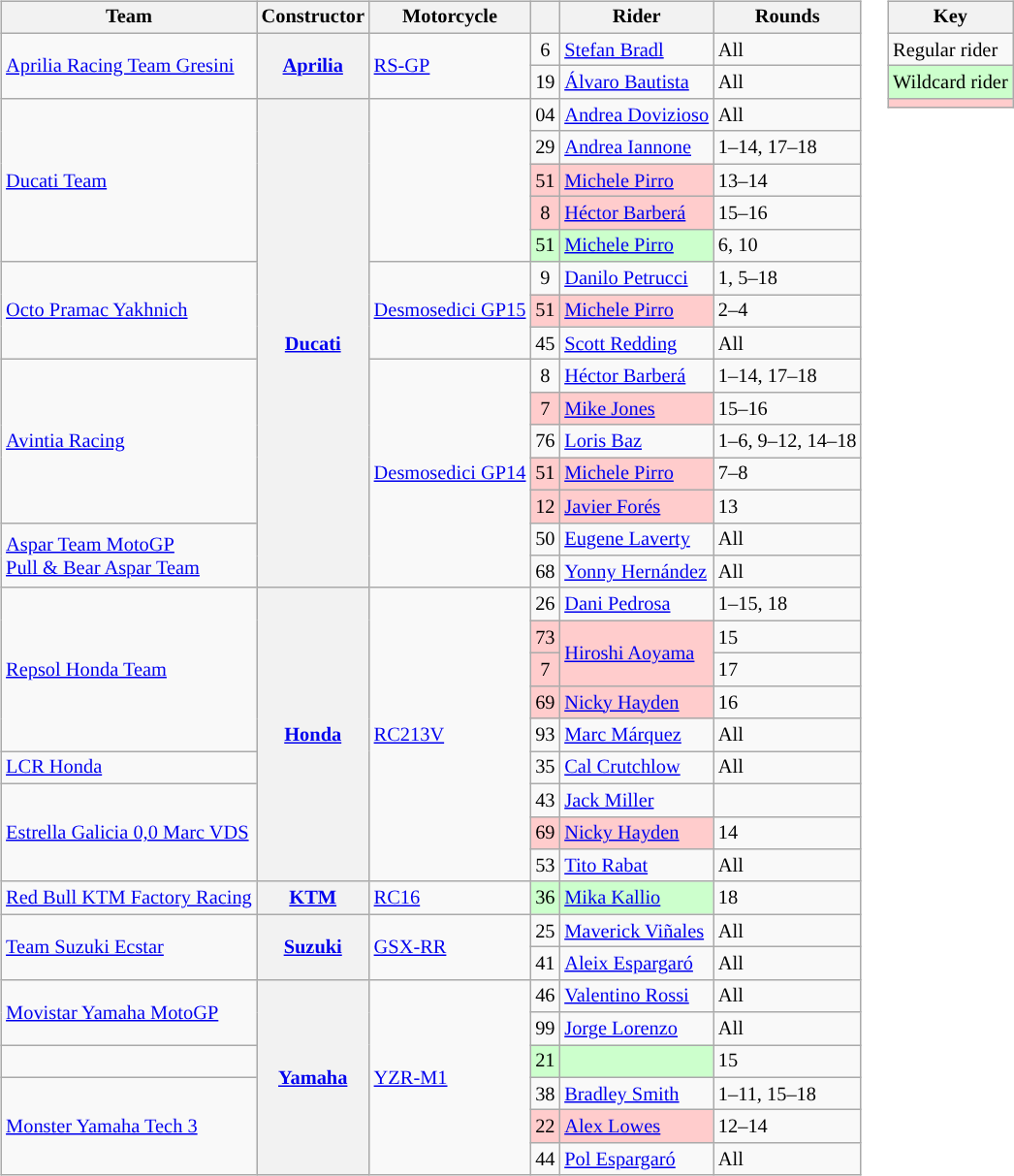<table>
<tr>
<td><br><table class="wikitable" style="font-size: 85%;">
<tr>
<th>Team</th>
<th>Constructor</th>
<th>Motorcycle</th>
<th></th>
<th>Rider</th>
<th>Rounds</th>
</tr>
<tr>
<td rowspan=2> <a href='#'>Aprilia Racing Team Gresini</a></td>
<th rowspan=2><a href='#'>Aprilia</a></th>
<td rowspan=2><a href='#'>RS-GP</a></td>
<td align=center>6</td>
<td> <a href='#'>Stefan Bradl</a></td>
<td>All</td>
</tr>
<tr>
<td align=center>19</td>
<td> <a href='#'>Álvaro Bautista</a></td>
<td>All</td>
</tr>
<tr>
<td rowspan=5> <a href='#'>Ducati Team</a></td>
<th rowspan=15><a href='#'>Ducati</a></th>
<td rowspan=5></td>
<td align=center>04</td>
<td> <a href='#'>Andrea Dovizioso</a></td>
<td>All</td>
</tr>
<tr>
<td align=center>29</td>
<td> <a href='#'>Andrea Iannone</a></td>
<td>1–14, 17–18</td>
</tr>
<tr>
<td align=center style="background:#ffcccc;">51</td>
<td style="background:#ffcccc;"> <a href='#'>Michele Pirro</a></td>
<td>13–14</td>
</tr>
<tr>
<td align=center style="background:#ffcccc;">8</td>
<td style="background:#ffcccc;"> <a href='#'>Héctor Barberá</a></td>
<td>15–16</td>
</tr>
<tr>
<td align=center style="background:#ccffcc;">51</td>
<td style="background:#ccffcc;"> <a href='#'>Michele Pirro</a></td>
<td>6, 10</td>
</tr>
<tr>
<td rowspan=3> <a href='#'>Octo Pramac Yakhnich</a></td>
<td rowspan=3><a href='#'>Desmosedici GP15</a></td>
<td align=center>9</td>
<td> <a href='#'>Danilo Petrucci</a></td>
<td>1, 5–18</td>
</tr>
<tr>
<td align=center style="background:#ffcccc;">51</td>
<td style="background:#ffcccc;"> <a href='#'>Michele Pirro</a></td>
<td>2–4</td>
</tr>
<tr>
<td align=center>45</td>
<td> <a href='#'>Scott Redding</a></td>
<td>All</td>
</tr>
<tr>
<td rowspan=5> <a href='#'>Avintia Racing</a></td>
<td rowspan=7><a href='#'>Desmosedici GP14</a></td>
<td align=center>8</td>
<td> <a href='#'>Héctor Barberá</a></td>
<td>1–14, 17–18</td>
</tr>
<tr>
<td align=center style="background:#ffcccc;">7</td>
<td style="background:#ffcccc;"> <a href='#'>Mike Jones</a></td>
<td>15–16</td>
</tr>
<tr>
<td align=center>76</td>
<td> <a href='#'>Loris Baz</a></td>
<td>1–6, 9–12, 14–18</td>
</tr>
<tr>
<td align=center style="background:#ffcccc;">51</td>
<td style="background:#ffcccc;"> <a href='#'>Michele Pirro</a></td>
<td>7–8</td>
</tr>
<tr>
<td align=center style="background:#ffcccc;">12</td>
<td style="background:#ffcccc;"> <a href='#'>Javier Forés</a></td>
<td>13</td>
</tr>
<tr>
<td rowspan=2> <a href='#'>Aspar Team MotoGP</a><br> <a href='#'>Pull & Bear Aspar Team</a></td>
<td align=center>50</td>
<td> <a href='#'>Eugene Laverty</a></td>
<td>All</td>
</tr>
<tr>
<td align=center>68</td>
<td> <a href='#'>Yonny Hernández</a></td>
<td>All</td>
</tr>
<tr>
<td rowspan=5> <a href='#'>Repsol Honda Team</a></td>
<th rowspan=9><a href='#'>Honda</a></th>
<td rowspan=9><a href='#'>RC213V</a></td>
<td align=center>26</td>
<td> <a href='#'>Dani Pedrosa</a></td>
<td>1–15, 18</td>
</tr>
<tr>
<td align=center style="background:#ffcccc;">73</td>
<td style="background:#ffcccc;" rowspan=2> <a href='#'>Hiroshi Aoyama</a></td>
<td>15</td>
</tr>
<tr>
<td align=center style="background:#ffcccc;">7</td>
<td>17</td>
</tr>
<tr>
<td align=center style="background:#ffcccc;">69</td>
<td style="background:#ffcccc;"> <a href='#'>Nicky Hayden</a></td>
<td>16</td>
</tr>
<tr>
<td align=center>93</td>
<td> <a href='#'>Marc Márquez</a></td>
<td>All</td>
</tr>
<tr>
<td> <a href='#'>LCR Honda</a></td>
<td align=center>35</td>
<td> <a href='#'>Cal Crutchlow</a></td>
<td>All</td>
</tr>
<tr>
<td rowspan=3> <a href='#'>Estrella Galicia 0,0 Marc VDS</a></td>
<td align=center>43</td>
<td> <a href='#'>Jack Miller</a></td>
<td></td>
</tr>
<tr>
<td align=center style="background:#ffcccc;">69</td>
<td style="background:#ffcccc;"> <a href='#'>Nicky Hayden</a></td>
<td>14</td>
</tr>
<tr>
<td align=center>53</td>
<td> <a href='#'>Tito Rabat</a></td>
<td>All</td>
</tr>
<tr>
<td> <a href='#'>Red Bull KTM Factory Racing</a></td>
<th><a href='#'>KTM</a></th>
<td><a href='#'>RC16</a></td>
<td align=center style="background:#ccffcc;">36</td>
<td style="background:#ccffcc;"> <a href='#'>Mika Kallio</a></td>
<td>18</td>
</tr>
<tr>
<td rowspan=2> <a href='#'>Team Suzuki Ecstar</a></td>
<th rowspan=2><a href='#'>Suzuki</a></th>
<td rowspan=2><a href='#'>GSX-RR</a></td>
<td align=center>25</td>
<td> <a href='#'>Maverick Viñales</a></td>
<td>All</td>
</tr>
<tr>
<td align=center>41</td>
<td> <a href='#'>Aleix Espargaró</a></td>
<td>All</td>
</tr>
<tr>
<td rowspan=2> <a href='#'>Movistar Yamaha MotoGP</a></td>
<th rowspan=6><a href='#'>Yamaha</a></th>
<td rowspan=6><a href='#'>YZR-M1</a></td>
<td align=center>46</td>
<td> <a href='#'>Valentino Rossi</a></td>
<td>All</td>
</tr>
<tr>
<td align=center>99</td>
<td> <a href='#'>Jorge Lorenzo</a></td>
<td>All</td>
</tr>
<tr>
<td></td>
<td align=center style="background:#ccffcc;">21</td>
<td style="background:#ccffcc;"></td>
<td>15</td>
</tr>
<tr>
<td rowspan=3> <a href='#'>Monster Yamaha Tech 3</a></td>
<td align=center>38</td>
<td> <a href='#'>Bradley Smith</a></td>
<td>1–11, 15–18</td>
</tr>
<tr>
<td align=center style="background:#ffcccc;">22</td>
<td style="background:#ffcccc;"> <a href='#'>Alex Lowes</a></td>
<td>12–14</td>
</tr>
<tr>
<td align=center>44</td>
<td> <a href='#'>Pol Espargaró</a></td>
<td>All</td>
</tr>
</table>
</td>
<td valign="top"><br><table class="wikitable" style="font-size: 85%;">
<tr>
<th colspan=2>Key</th>
</tr>
<tr>
<td>Regular rider</td>
</tr>
<tr style="background:#ccffcc;">
<td>Wildcard rider</td>
</tr>
<tr style="background:#ffcccc;">
<td></td>
</tr>
</table>
</td>
</tr>
</table>
